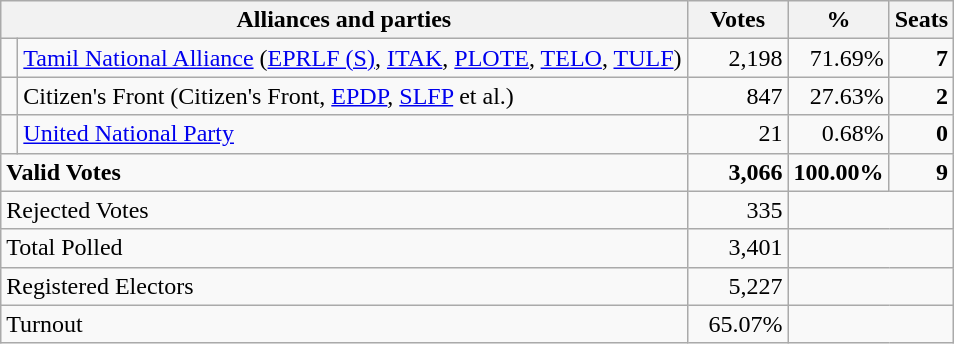<table class="wikitable" border="1" style="text-align:right;">
<tr>
<th valign=bottom align=left colspan=2>Alliances and parties</th>
<th valign=bottom align=center width="60">Votes</th>
<th valign=bottom align=center width="50">%</th>
<th valign=bottom align=center>Seats</th>
</tr>
<tr>
<td bgcolor=> </td>
<td align=left><a href='#'>Tamil National Alliance</a> (<a href='#'>EPRLF (S)</a>, <a href='#'>ITAK</a>, <a href='#'>PLOTE</a>, <a href='#'>TELO</a>, <a href='#'>TULF</a>)</td>
<td>2,198</td>
<td>71.69%</td>
<td><strong>7</strong></td>
</tr>
<tr>
<td bgcolor=> </td>
<td align=left>Citizen's Front (Citizen's Front, <a href='#'>EPDP</a>, <a href='#'>SLFP</a> et al.)</td>
<td>847</td>
<td>27.63%</td>
<td><strong>2</strong></td>
</tr>
<tr>
<td bgcolor=> </td>
<td align=left><a href='#'>United National Party</a></td>
<td>21</td>
<td>0.68%</td>
<td><strong>0</strong></td>
</tr>
<tr>
<td colspan=2 align=left><strong>Valid Votes</strong></td>
<td><strong>3,066</strong></td>
<td><strong>100.00%</strong></td>
<td><strong>9</strong></td>
</tr>
<tr>
<td colspan=2 align=left>Rejected Votes</td>
<td>335</td>
<td colspan=2></td>
</tr>
<tr>
<td colspan=2 align=left>Total Polled</td>
<td>3,401</td>
<td colspan=2></td>
</tr>
<tr>
<td colspan=2 align=left>Registered Electors</td>
<td>5,227</td>
<td colspan=2></td>
</tr>
<tr>
<td colspan=2 align=left>Turnout</td>
<td>65.07%</td>
<td colspan=2></td>
</tr>
</table>
